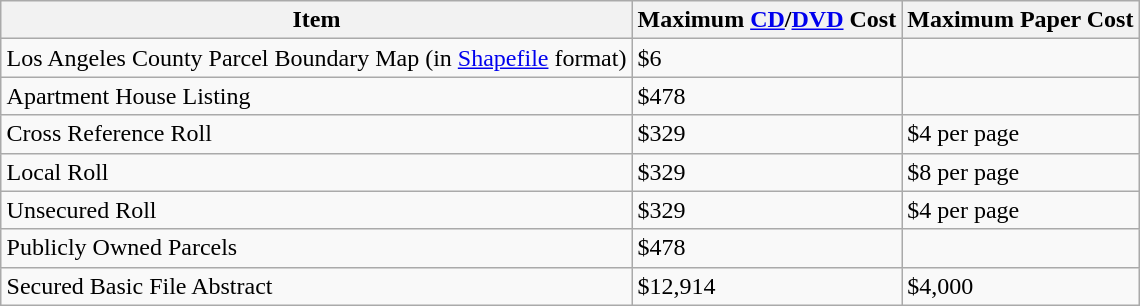<table class="wikitable sortable" style="margin: 1em auto 1em auto;">
<tr>
<th>Item</th>
<th>Maximum <a href='#'>CD</a>/<a href='#'>DVD</a> Cost</th>
<th>Maximum Paper Cost</th>
</tr>
<tr>
<td>Los Angeles County Parcel Boundary Map (in <a href='#'>Shapefile</a> format)</td>
<td>$6</td>
<td></td>
</tr>
<tr>
<td>Apartment House Listing</td>
<td>$478</td>
<td></td>
</tr>
<tr>
<td>Cross Reference Roll</td>
<td>$329</td>
<td>$4 per page</td>
</tr>
<tr>
<td>Local Roll</td>
<td>$329</td>
<td>$8 per page</td>
</tr>
<tr>
<td>Unsecured Roll</td>
<td>$329</td>
<td>$4 per page</td>
</tr>
<tr>
<td>Publicly Owned Parcels</td>
<td>$478</td>
<td></td>
</tr>
<tr>
<td>Secured Basic File Abstract</td>
<td>$12,914</td>
<td>$4,000</td>
</tr>
</table>
